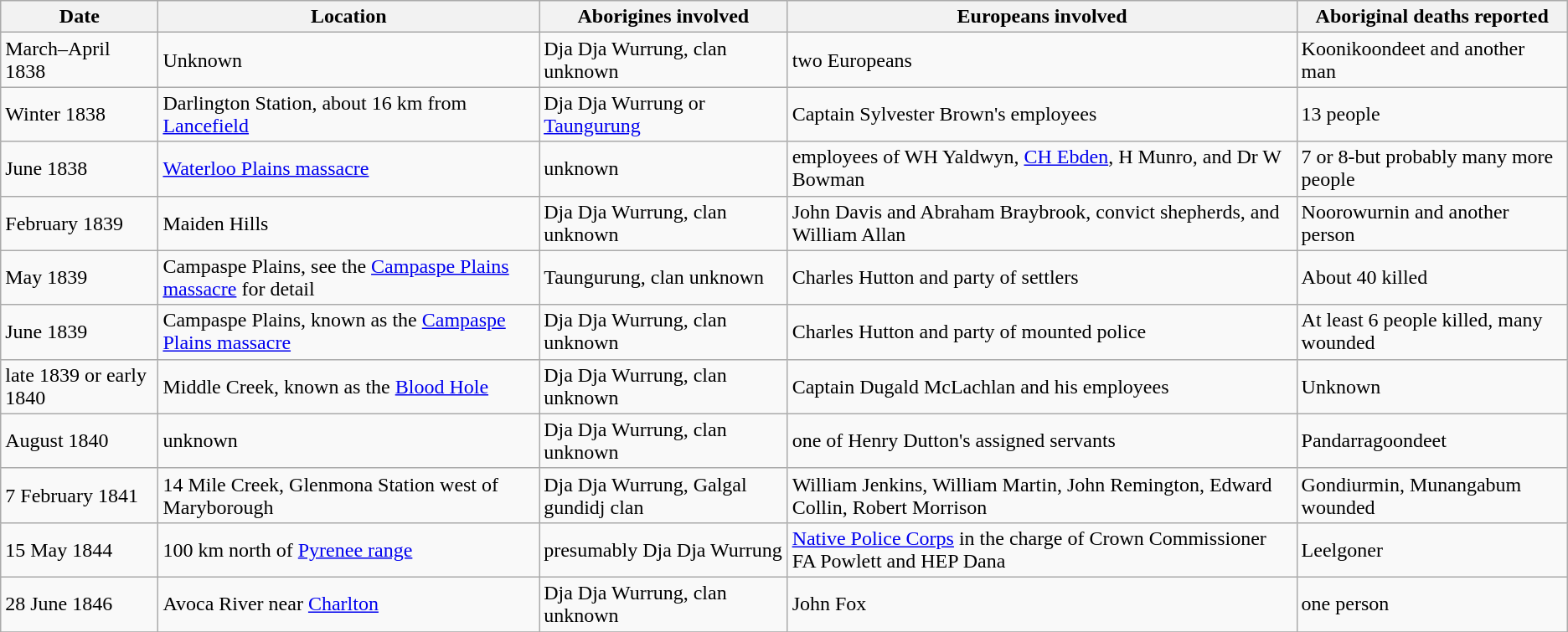<table class="wikitable">
<tr>
<th>Date</th>
<th>Location</th>
<th>Aborigines involved</th>
<th>Europeans involved</th>
<th>Aboriginal deaths reported</th>
</tr>
<tr>
<td>March–April 1838</td>
<td>Unknown</td>
<td>Dja Dja Wurrung, clan unknown</td>
<td>two Europeans</td>
<td>Koonikoondeet and another man</td>
</tr>
<tr>
<td>Winter 1838</td>
<td>Darlington Station, about 16 km from <a href='#'>Lancefield</a></td>
<td>Dja Dja Wurrung or <a href='#'>Taungurung</a></td>
<td>Captain Sylvester Brown's employees</td>
<td>13 people</td>
</tr>
<tr>
<td>June 1838</td>
<td><a href='#'>Waterloo Plains massacre</a></td>
<td>unknown</td>
<td>employees of WH Yaldwyn, <a href='#'>CH Ebden</a>, H Munro, and Dr W Bowman</td>
<td>7 or 8-but probably many more people</td>
</tr>
<tr>
<td>February 1839</td>
<td>Maiden Hills</td>
<td>Dja Dja Wurrung, clan unknown</td>
<td>John Davis and Abraham Braybrook, convict shepherds, and William Allan</td>
<td>Noorowurnin and another person</td>
</tr>
<tr>
<td>May 1839</td>
<td>Campaspe Plains, see the <a href='#'>Campaspe Plains massacre</a> for detail</td>
<td>Taungurung, clan unknown</td>
<td>Charles Hutton and party of settlers</td>
<td>About 40 killed</td>
</tr>
<tr>
<td>June 1839</td>
<td>Campaspe Plains, known as the <a href='#'>Campaspe Plains massacre</a></td>
<td>Dja Dja Wurrung, clan unknown</td>
<td>Charles Hutton and party of mounted police</td>
<td>At least 6 people killed, many wounded</td>
</tr>
<tr>
<td>late 1839 or early 1840</td>
<td>Middle Creek, known as the <a href='#'>Blood Hole</a></td>
<td>Dja Dja Wurrung, clan unknown</td>
<td>Captain Dugald McLachlan and his employees</td>
<td>Unknown</td>
</tr>
<tr>
<td>August 1840</td>
<td>unknown</td>
<td>Dja Dja Wurrung, clan unknown</td>
<td>one of Henry Dutton's assigned servants</td>
<td>Pandarragoondeet</td>
</tr>
<tr>
<td>7 February 1841</td>
<td>14 Mile Creek, Glenmona Station west of Maryborough</td>
<td>Dja Dja Wurrung, Galgal gundidj clan</td>
<td>William Jenkins, William Martin, John Remington, Edward Collin, Robert Morrison</td>
<td>Gondiurmin, Munangabum wounded</td>
</tr>
<tr>
<td>15 May 1844</td>
<td>100 km north of <a href='#'>Pyrenee range</a></td>
<td>presumably Dja Dja Wurrung</td>
<td><a href='#'>Native Police Corps</a> in the charge of Crown Commissioner FA Powlett and HEP Dana</td>
<td>Leelgoner</td>
</tr>
<tr>
<td>28 June 1846</td>
<td>Avoca River near <a href='#'>Charlton</a></td>
<td>Dja Dja Wurrung, clan unknown</td>
<td>John Fox</td>
<td>one person</td>
</tr>
<tr>
</tr>
</table>
